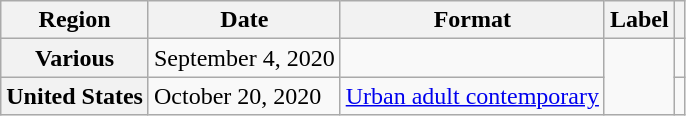<table class="wikitable plainrowheaders">
<tr>
<th scope="col">Region</th>
<th scope="col">Date</th>
<th scope="col">Format</th>
<th scope="col">Label</th>
<th scope="col"></th>
</tr>
<tr>
<th scope="row">Various</th>
<td>September 4, 2020</td>
<td></td>
<td rowspan="2"></td>
<td></td>
</tr>
<tr>
<th scope="row">United States</th>
<td>October 20, 2020</td>
<td><a href='#'>Urban adult contemporary</a></td>
<td></td>
</tr>
</table>
